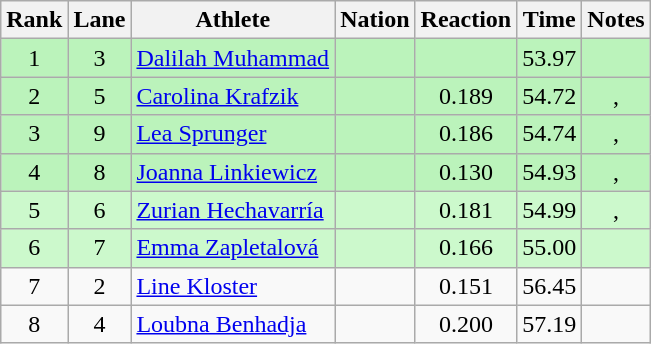<table class="wikitable sortable" style="text-align:center">
<tr>
<th>Rank</th>
<th>Lane</th>
<th>Athlete</th>
<th>Nation</th>
<th>Reaction</th>
<th>Time</th>
<th>Notes</th>
</tr>
<tr bgcolor="#bbf3bb">
<td>1</td>
<td>3</td>
<td align="left"><a href='#'>Dalilah Muhammad</a></td>
<td align="left"></td>
<td></td>
<td>53.97</td>
<td></td>
</tr>
<tr bgcolor="#bbf3bb">
<td>2</td>
<td>5</td>
<td align="left"><a href='#'>Carolina Krafzik</a></td>
<td align="left"></td>
<td>0.189</td>
<td>54.72</td>
<td>, </td>
</tr>
<tr bgcolor="#bbf3bb">
<td>3</td>
<td>9</td>
<td align="left"><a href='#'>Lea Sprunger</a></td>
<td align="left"></td>
<td>0.186</td>
<td>54.74</td>
<td>, </td>
</tr>
<tr bgcolor="#bbf3bb">
<td>4</td>
<td>8</td>
<td align="left"><a href='#'>Joanna Linkiewicz</a></td>
<td align="left"></td>
<td>0.130</td>
<td>54.93</td>
<td>, </td>
</tr>
<tr bgcolor="ccf9cc">
<td>5</td>
<td>6</td>
<td align="left"><a href='#'>Zurian Hechavarría</a></td>
<td align="left"></td>
<td>0.181</td>
<td>54.99</td>
<td>, </td>
</tr>
<tr bgcolor="ccf9cc">
<td>6</td>
<td>7</td>
<td align="left"><a href='#'>Emma Zapletalová</a></td>
<td align="left"></td>
<td>0.166</td>
<td>55.00</td>
<td></td>
</tr>
<tr>
<td>7</td>
<td>2</td>
<td align="left"><a href='#'>Line Kloster</a></td>
<td align="left"></td>
<td>0.151</td>
<td>56.45</td>
<td></td>
</tr>
<tr>
<td>8</td>
<td>4</td>
<td align="left"><a href='#'>Loubna Benhadja</a></td>
<td align="left"></td>
<td>0.200</td>
<td>57.19</td>
<td></td>
</tr>
</table>
